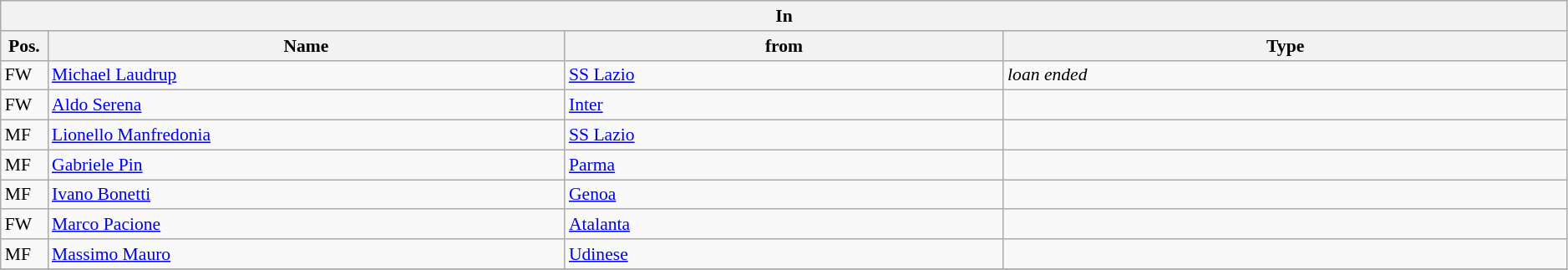<table class="wikitable" style="font-size:90%;width:99%;">
<tr>
<th colspan="4">In</th>
</tr>
<tr>
<th width=3%>Pos.</th>
<th width=33%>Name</th>
<th width=28%>from</th>
<th width=36%>Type</th>
</tr>
<tr>
<td>FW</td>
<td><a href='#'>Michael Laudrup</a></td>
<td><a href='#'>SS Lazio</a></td>
<td><em>loan ended</em></td>
</tr>
<tr>
<td>FW</td>
<td><a href='#'>Aldo Serena</a></td>
<td><a href='#'>Inter</a></td>
<td></td>
</tr>
<tr>
<td>MF</td>
<td><a href='#'>Lionello Manfredonia</a></td>
<td><a href='#'>SS Lazio</a></td>
<td></td>
</tr>
<tr>
<td>MF</td>
<td><a href='#'>Gabriele Pin</a></td>
<td><a href='#'>Parma</a></td>
<td></td>
</tr>
<tr>
<td>MF</td>
<td><a href='#'>Ivano Bonetti</a></td>
<td><a href='#'>Genoa</a></td>
<td></td>
</tr>
<tr>
<td>FW</td>
<td><a href='#'>Marco Pacione</a></td>
<td><a href='#'>Atalanta</a></td>
<td></td>
</tr>
<tr>
<td>MF</td>
<td><a href='#'>Massimo Mauro</a></td>
<td><a href='#'>Udinese</a></td>
<td></td>
</tr>
<tr>
</tr>
</table>
